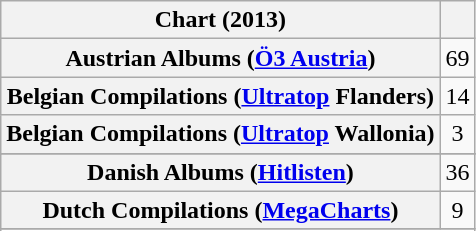<table class="wikitable plainrowheaders sortable">
<tr>
<th scope="col">Chart (2013)</th>
<th scope="col"></th>
</tr>
<tr>
<th scope="row">Austrian Albums (<a href='#'>Ö3 Austria</a>)</th>
<td style="text-align:center;">69</td>
</tr>
<tr>
<th scope="row">Belgian Compilations (<a href='#'>Ultratop</a> Flanders)</th>
<td style="text-align:center;">14</td>
</tr>
<tr>
<th scope="row">Belgian Compilations (<a href='#'>Ultratop</a> Wallonia)</th>
<td style="text-align:center;">3</td>
</tr>
<tr>
</tr>
<tr>
<th scope="row">Danish Albums (<a href='#'>Hitlisten</a>)</th>
<td style="text-align:center;">36</td>
</tr>
<tr>
<th scope="row">Dutch Compilations (<a href='#'>MegaCharts</a>)</th>
<td style="text-align:center;">9</td>
</tr>
<tr>
</tr>
<tr>
</tr>
<tr>
</tr>
<tr>
</tr>
<tr>
</tr>
<tr>
</tr>
<tr>
</tr>
</table>
